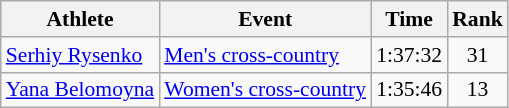<table class="wikitable" style="font-size:90%">
<tr>
<th>Athlete</th>
<th>Event</th>
<th>Time</th>
<th>Rank</th>
</tr>
<tr align=center>
<td align=left><a href='#'>Serhiy Rysenko</a></td>
<td align=left><a href='#'>Men's cross-country</a></td>
<td>1:37:32</td>
<td>31</td>
</tr>
<tr align=center>
<td align=left><a href='#'>Yana Belomoyna</a></td>
<td align=left><a href='#'>Women's cross-country</a></td>
<td>1:35:46</td>
<td>13</td>
</tr>
</table>
